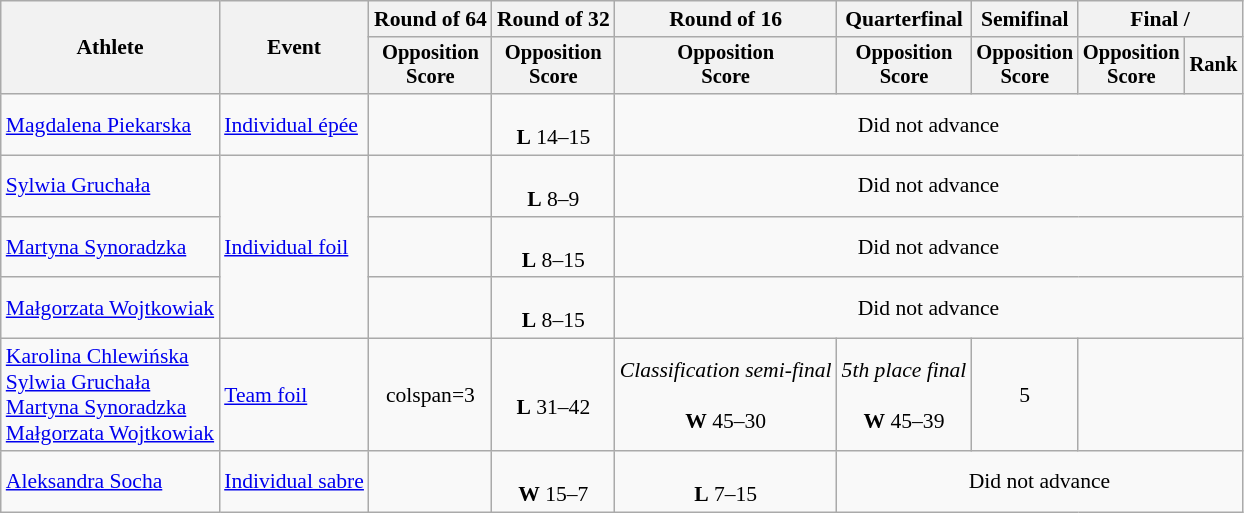<table class="wikitable" style="font-size:90%">
<tr>
<th rowspan="2">Athlete</th>
<th rowspan="2">Event</th>
<th>Round of 64</th>
<th>Round of 32</th>
<th>Round of 16</th>
<th>Quarterfinal</th>
<th>Semifinal</th>
<th colspan=2>Final / </th>
</tr>
<tr style="font-size:95%">
<th>Opposition <br> Score</th>
<th>Opposition <br> Score</th>
<th>Opposition <br> Score</th>
<th>Opposition <br> Score</th>
<th>Opposition <br> Score</th>
<th>Opposition <br> Score</th>
<th>Rank</th>
</tr>
<tr align=center>
<td align=left><a href='#'>Magdalena Piekarska</a></td>
<td align=left><a href='#'>Individual épée</a></td>
<td></td>
<td><br><strong>L</strong> 14–15</td>
<td colspan=5>Did not advance</td>
</tr>
<tr align=center>
<td align=left><a href='#'>Sylwia Gruchała</a></td>
<td align=left rowspan=3><a href='#'>Individual foil</a></td>
<td></td>
<td><br><strong>L</strong> 8–9</td>
<td colspan=5>Did not advance</td>
</tr>
<tr align=center>
<td align=left><a href='#'>Martyna Synoradzka</a></td>
<td></td>
<td><br><strong>L</strong> 8–15</td>
<td colspan=5>Did not advance</td>
</tr>
<tr align=center>
<td align=left><a href='#'>Małgorzata Wojtkowiak</a></td>
<td></td>
<td><br><strong>L</strong> 8–15</td>
<td colspan=5>Did not advance</td>
</tr>
<tr align=center>
<td align=left><a href='#'>Karolina Chlewińska</a><br><a href='#'>Sylwia Gruchała</a><br><a href='#'>Martyna Synoradzka</a><br><a href='#'>Małgorzata Wojtkowiak</a></td>
<td align=left><a href='#'>Team foil</a></td>
<td>colspan=3 </td>
<td><br><strong>L</strong> 31–42</td>
<td><em>Classification semi-final</em> <br><br><strong>W</strong> 45–30</td>
<td><em>5th place final</em> <br><br><strong>W</strong> 45–39</td>
<td>5</td>
</tr>
<tr align=center>
<td align=left><a href='#'>Aleksandra Socha</a></td>
<td align=left><a href='#'>Individual sabre</a></td>
<td></td>
<td><br><strong>W</strong> 15–7</td>
<td><br> <strong>L</strong> 7–15</td>
<td colspan=4>Did not advance</td>
</tr>
</table>
